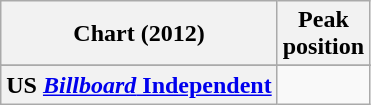<table class="wikitable sortable plainrowheaders">
<tr>
<th scope="col">Chart (2012)</th>
<th scope="col">Peak<br>position</th>
</tr>
<tr>
</tr>
<tr>
</tr>
<tr>
</tr>
<tr>
</tr>
<tr>
</tr>
<tr>
</tr>
<tr>
</tr>
<tr>
</tr>
<tr>
</tr>
<tr>
</tr>
<tr>
</tr>
<tr>
</tr>
<tr>
</tr>
<tr>
</tr>
<tr>
<th scope="row">US <a href='#'><em>Billboard</em> Independent</a></th>
<td></td>
</tr>
</table>
